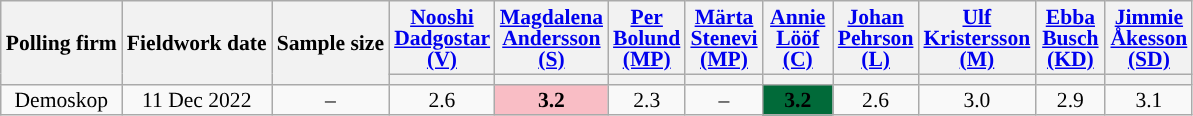<table class="wikitable sortable" style="text-align:center;font-size:90%;line-height:14px;">
<tr style="height:40px;">
<th rowspan="2">Polling firm</th>
<th rowspan="2">Fieldwork date</th>
<th rowspan="2">Sample size</th>
<th class="sortable" style="width:40px;"><a href='#'>Nooshi Dadgostar (V)</a></th>
<th class="sortable" style="width:40px;"><a href='#'>Magdalena Andersson (S)</a></th>
<th class="sortable" style="width:40px;"><a href='#'>Per Bolund (MP)</a></th>
<th class="sortable" style="width:40px;"><a href='#'>Märta Stenevi (MP)</a></th>
<th class="sortable" style="width:40px;"><a href='#'>Annie Lööf (C)</a></th>
<th class="sortable" style="width:40px;"><a href='#'>Johan Pehrson (L)</a></th>
<th class="sortable" style="width:40px;"><a href='#'>Ulf Kristersson (M)</a></th>
<th class="sortable" style="width:40px;"><a href='#'>Ebba Busch (KD)</a></th>
<th class="sortable" style="width:40px;"><a href='#'>Jimmie Åkesson (SD)</a></th>
</tr>
<tr>
<th style="background:"></th>
<th style="background:"></th>
<th style="background:"></th>
<th style="background:"></th>
<th style="background:"></th>
<th style="background:"></th>
<th style="background:"></th>
<th style="background:"></th>
<th style="background:"></th>
</tr>
<tr>
<td>Demoskop</td>
<td>11 Dec 2022</td>
<td>–</td>
<td>2.6</td>
<td style="background:#F9BDC5;"><strong>3.2</strong></td>
<td>2.3</td>
<td>–</td>
<td style="background:#016A39;"><strong>3.2</strong></td>
<td>2.6</td>
<td>3.0</td>
<td>2.9</td>
<td>3.1</td>
</tr>
</table>
